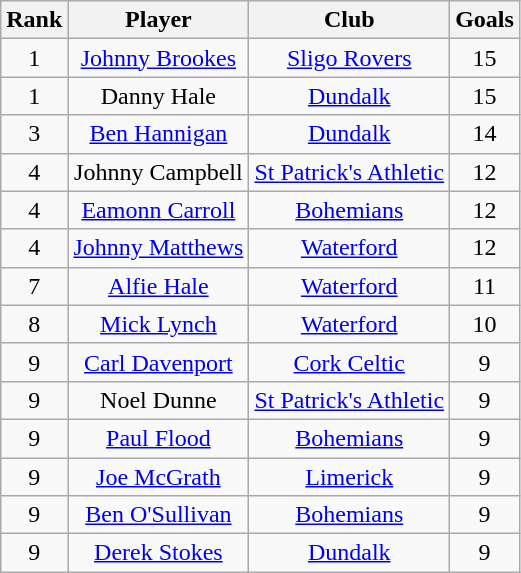<table class="wikitable" style="text-align:center">
<tr>
<th>Rank</th>
<th>Player</th>
<th>Club</th>
<th>Goals</th>
</tr>
<tr>
<td>1</td>
<td><a href='#'>Johnny Brookes</a></td>
<td><a href='#'>Sligo Rovers</a></td>
<td>15</td>
</tr>
<tr>
<td>1</td>
<td>Danny Hale</td>
<td><a href='#'>Dundalk</a></td>
<td>15</td>
</tr>
<tr>
<td>3</td>
<td><a href='#'>Ben Hannigan</a></td>
<td><a href='#'>Dundalk</a></td>
<td>14</td>
</tr>
<tr>
<td>4</td>
<td>Johnny Campbell</td>
<td><a href='#'>St Patrick's Athletic</a></td>
<td>12</td>
</tr>
<tr>
<td>4</td>
<td><a href='#'>Eamonn Carroll</a></td>
<td><a href='#'>Bohemians</a></td>
<td>12</td>
</tr>
<tr>
<td>4</td>
<td><a href='#'>Johnny Matthews</a></td>
<td><a href='#'>Waterford</a></td>
<td>12</td>
</tr>
<tr>
<td>7</td>
<td><a href='#'>Alfie Hale</a></td>
<td><a href='#'>Waterford</a></td>
<td>11</td>
</tr>
<tr>
<td>8</td>
<td><a href='#'>Mick Lynch</a></td>
<td><a href='#'>Waterford</a></td>
<td>10</td>
</tr>
<tr>
<td>9</td>
<td><a href='#'>Carl Davenport</a></td>
<td><a href='#'>Cork Celtic</a></td>
<td>9</td>
</tr>
<tr>
<td>9</td>
<td>Noel Dunne</td>
<td><a href='#'>St Patrick's Athletic</a></td>
<td>9</td>
</tr>
<tr>
<td>9</td>
<td><a href='#'>Paul Flood</a></td>
<td><a href='#'>Bohemians</a></td>
<td>9</td>
</tr>
<tr>
<td>9</td>
<td><a href='#'>Joe McGrath</a></td>
<td><a href='#'>Limerick</a></td>
<td>9</td>
</tr>
<tr>
<td>9</td>
<td><a href='#'>Ben O'Sullivan</a></td>
<td><a href='#'>Bohemians</a></td>
<td>9</td>
</tr>
<tr>
<td>9</td>
<td><a href='#'>Derek Stokes</a></td>
<td><a href='#'>Dundalk</a></td>
<td>9</td>
</tr>
</table>
